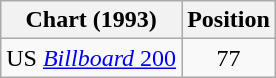<table class="wikitable" border="1">
<tr>
<th>Chart (1993)</th>
<th>Position</th>
</tr>
<tr>
<td>US <a href='#'><em>Billboard</em> 200</a></td>
<td align="center">77</td>
</tr>
</table>
